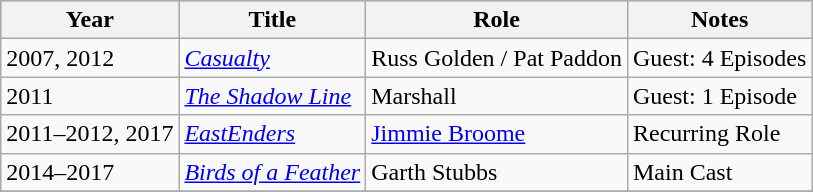<table class="wikitable">
<tr style="background:#b0c4de; text-align:center;">
<th>Year</th>
<th>Title</th>
<th>Role</th>
<th>Notes</th>
</tr>
<tr>
<td>2007, 2012</td>
<td><em><a href='#'>Casualty</a></em></td>
<td>Russ Golden / Pat Paddon</td>
<td>Guest: 4 Episodes</td>
</tr>
<tr>
<td>2011</td>
<td><em><a href='#'>The Shadow Line</a></em></td>
<td>Marshall</td>
<td>Guest: 1 Episode</td>
</tr>
<tr>
<td>2011–2012, 2017</td>
<td><em><a href='#'>EastEnders</a></em></td>
<td><a href='#'>Jimmie Broome</a></td>
<td>Recurring Role</td>
</tr>
<tr>
<td>2014–2017</td>
<td><em><a href='#'>Birds of a Feather</a></em></td>
<td>Garth Stubbs</td>
<td>Main Cast</td>
</tr>
<tr>
</tr>
</table>
